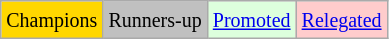<table class="wikitable">
<tr>
<td bgcolor=gold><small>Champions</small></td>
<td bgcolor=silver><small>Runners-up</small></td>
<td bgcolor="#DDFFDD"><small><a href='#'>Promoted</a></small></td>
<td bgcolor="#FFCCCC"><small><a href='#'>Relegated</a></small></td>
</tr>
</table>
